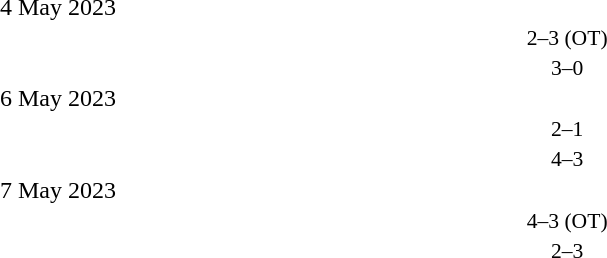<table style="width:100%;" cellspacing="1">
<tr>
<th width=25%></th>
<th width=2%></th>
<th width=6%></th>
<th width=2%></th>
<th width=25%></th>
</tr>
<tr>
<td>4 May 2023</td>
</tr>
<tr style=font-size:90%>
<td align=right></td>
<td></td>
<td align=center>2–3 (OT)</td>
<td></td>
<td><strong></strong></td>
<td></td>
</tr>
<tr style=font-size:90%>
<td align=right><strong></strong></td>
<td></td>
<td align=center>3–0</td>
<td></td>
<td></td>
<td></td>
</tr>
<tr>
<td>6 May 2023</td>
</tr>
<tr style=font-size:90%>
<td align=right><strong></strong></td>
<td></td>
<td align=center>2–1</td>
<td></td>
<td></td>
<td></td>
</tr>
<tr style=font-size:90%>
<td align=right><strong></strong></td>
<td></td>
<td align=center>4–3</td>
<td></td>
<td></td>
<td></td>
</tr>
<tr>
<td>7 May 2023</td>
</tr>
<tr style=font-size:90%>
<td align=right><strong></strong></td>
<td></td>
<td align=center>4–3 (OT)</td>
<td></td>
<td></td>
<td></td>
</tr>
<tr style=font-size:90%>
<td align=right></td>
<td></td>
<td align=center>2–3</td>
<td></td>
<td><strong></strong></td>
<td></td>
</tr>
</table>
